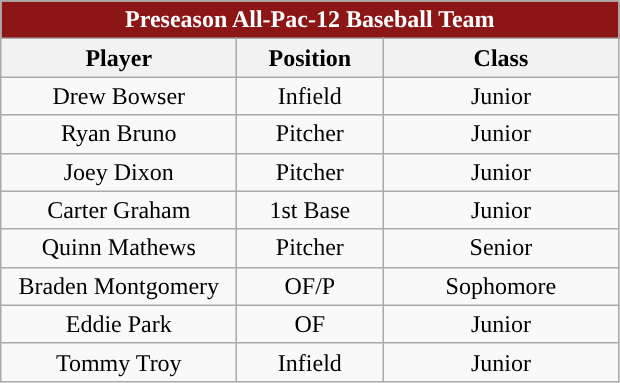<table class="wikitable" style="text-align:center">
<tr>
<td colspan="3" style= "background: #8C1515; color:white"><strong>Preseason All-Pac-12 Baseball Team</strong></td>
</tr>
<tr>
<th style="width:150px; ">Player</th>
<th style="width:90px; ">Position</th>
<th style="width:150px; ">Class</th>
</tr>
<tr>
<td>Drew Bowser</td>
<td>Infield</td>
<td>Junior</td>
</tr>
<tr>
<td>Ryan Bruno</td>
<td>Pitcher</td>
<td>Junior</td>
</tr>
<tr>
<td>Joey Dixon</td>
<td>Pitcher</td>
<td>Junior</td>
</tr>
<tr>
<td>Carter Graham</td>
<td>1st Base</td>
<td>Junior</td>
</tr>
<tr>
<td>Quinn Mathews</td>
<td>Pitcher</td>
<td>Senior</td>
</tr>
<tr>
<td>Braden Montgomery</td>
<td>OF/P</td>
<td>Sophomore</td>
</tr>
<tr>
<td>Eddie Park</td>
<td>OF</td>
<td>Junior</td>
</tr>
<tr>
<td>Tommy Troy</td>
<td>Infield</td>
<td>Junior</td>
</tr>
</table>
